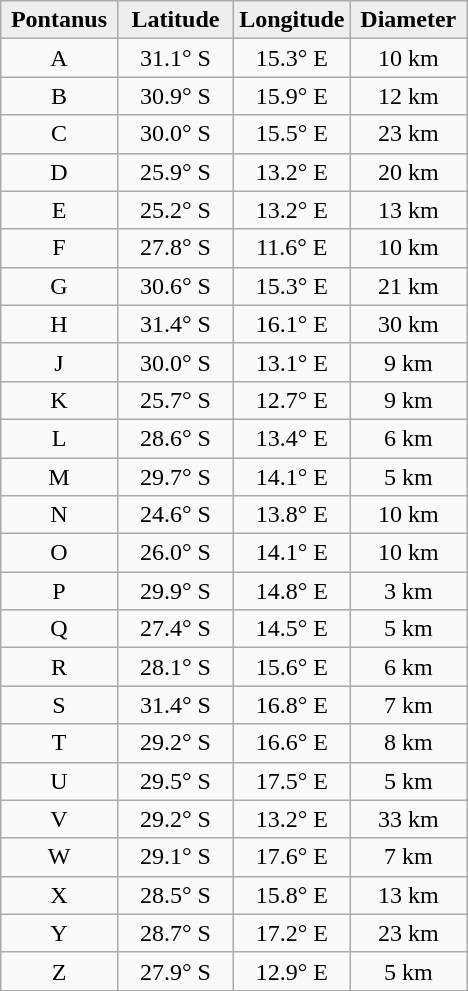<table class="wikitable">
<tr>
<th width="25%" style="background:#eeeeee;">Pontanus</th>
<th width="25%" style="background:#eeeeee;">Latitude</th>
<th width="25%" style="background:#eeeeee;">Longitude</th>
<th width="25%" style="background:#eeeeee;">Diameter</th>
</tr>
<tr>
<td align="center">A</td>
<td align="center">31.1° S</td>
<td align="center">15.3° E</td>
<td align="center">10 km</td>
</tr>
<tr>
<td align="center">B</td>
<td align="center">30.9° S</td>
<td align="center">15.9° E</td>
<td align="center">12 km</td>
</tr>
<tr>
<td align="center">C</td>
<td align="center">30.0° S</td>
<td align="center">15.5° E</td>
<td align="center">23 km</td>
</tr>
<tr>
<td align="center">D</td>
<td align="center">25.9° S</td>
<td align="center">13.2° E</td>
<td align="center">20 km</td>
</tr>
<tr>
<td align="center">E</td>
<td align="center">25.2° S</td>
<td align="center">13.2° E</td>
<td align="center">13 km</td>
</tr>
<tr>
<td align="center">F</td>
<td align="center">27.8° S</td>
<td align="center">11.6° E</td>
<td align="center">10 km</td>
</tr>
<tr>
<td align="center">G</td>
<td align="center">30.6° S</td>
<td align="center">15.3° E</td>
<td align="center">21 km</td>
</tr>
<tr>
<td align="center">H</td>
<td align="center">31.4° S</td>
<td align="center">16.1° E</td>
<td align="center">30 km</td>
</tr>
<tr>
<td align="center">J</td>
<td align="center">30.0° S</td>
<td align="center">13.1° E</td>
<td align="center">9 km</td>
</tr>
<tr>
<td align="center">K</td>
<td align="center">25.7° S</td>
<td align="center">12.7° E</td>
<td align="center">9 km</td>
</tr>
<tr>
<td align="center">L</td>
<td align="center">28.6° S</td>
<td align="center">13.4° E</td>
<td align="center">6 km</td>
</tr>
<tr>
<td align="center">M</td>
<td align="center">29.7° S</td>
<td align="center">14.1° E</td>
<td align="center">5 km</td>
</tr>
<tr>
<td align="center">N</td>
<td align="center">24.6° S</td>
<td align="center">13.8° E</td>
<td align="center">10 km</td>
</tr>
<tr>
<td align="center">O</td>
<td align="center">26.0° S</td>
<td align="center">14.1° E</td>
<td align="center">10 km</td>
</tr>
<tr>
<td align="center">P</td>
<td align="center">29.9° S</td>
<td align="center">14.8° E</td>
<td align="center">3 km</td>
</tr>
<tr>
<td align="center">Q</td>
<td align="center">27.4° S</td>
<td align="center">14.5° E</td>
<td align="center">5 km</td>
</tr>
<tr>
<td align="center">R</td>
<td align="center">28.1° S</td>
<td align="center">15.6° E</td>
<td align="center">6 km</td>
</tr>
<tr>
<td align="center">S</td>
<td align="center">31.4° S</td>
<td align="center">16.8° E</td>
<td align="center">7 km</td>
</tr>
<tr>
<td align="center">T</td>
<td align="center">29.2° S</td>
<td align="center">16.6° E</td>
<td align="center">8 km</td>
</tr>
<tr>
<td align="center">U</td>
<td align="center">29.5° S</td>
<td align="center">17.5° E</td>
<td align="center">5 km</td>
</tr>
<tr>
<td align="center">V</td>
<td align="center">29.2° S</td>
<td align="center">13.2° E</td>
<td align="center">33 km</td>
</tr>
<tr>
<td align="center">W</td>
<td align="center">29.1° S</td>
<td align="center">17.6° E</td>
<td align="center">7 km</td>
</tr>
<tr>
<td align="center">X</td>
<td align="center">28.5° S</td>
<td align="center">15.8° E</td>
<td align="center">13 km</td>
</tr>
<tr>
<td align="center">Y</td>
<td align="center">28.7° S</td>
<td align="center">17.2° E</td>
<td align="center">23 km</td>
</tr>
<tr>
<td align="center">Z</td>
<td align="center">27.9° S</td>
<td align="center">12.9° E</td>
<td align="center">5 km</td>
</tr>
</table>
